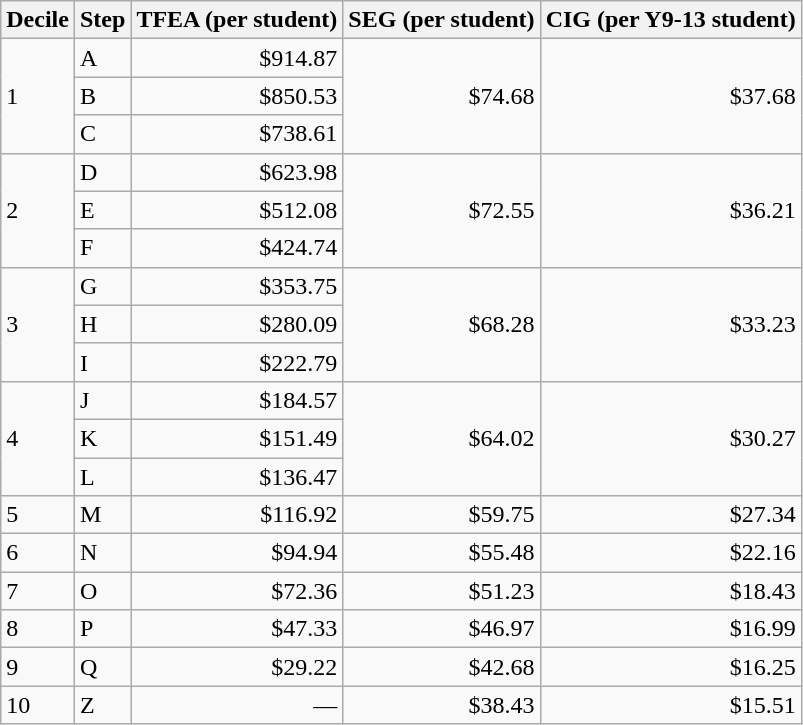<table class="wikitable">
<tr>
<th>Decile</th>
<th>Step</th>
<th>TFEA (per student)</th>
<th>SEG (per student)</th>
<th>CIG (per Y9-13 student)</th>
</tr>
<tr align=right>
<td align=left rowspan=3>1</td>
<td align=left>A</td>
<td>$914.87</td>
<td rowspan=3>$74.68</td>
<td rowspan=3>$37.68</td>
</tr>
<tr align=right>
<td align=left>B</td>
<td>$850.53</td>
</tr>
<tr align=right>
<td align=left>C</td>
<td>$738.61</td>
</tr>
<tr align=right>
<td align=left rowspan=3>2</td>
<td align=left>D</td>
<td>$623.98</td>
<td rowspan=3>$72.55</td>
<td rowspan=3>$36.21</td>
</tr>
<tr align=right>
<td align=left>E</td>
<td>$512.08</td>
</tr>
<tr align=right>
<td align=left>F</td>
<td>$424.74</td>
</tr>
<tr align=right>
<td align=left rowspan=3>3</td>
<td align=left>G</td>
<td>$353.75</td>
<td rowspan=3>$68.28</td>
<td rowspan=3>$33.23</td>
</tr>
<tr align=right>
<td align=left>H</td>
<td>$280.09</td>
</tr>
<tr align=right>
<td align=left>I</td>
<td>$222.79</td>
</tr>
<tr align=right>
<td align=left rowspan=3>4</td>
<td align=left>J</td>
<td>$184.57</td>
<td rowspan=3>$64.02</td>
<td rowspan=3>$30.27</td>
</tr>
<tr align=right>
<td align=left>K</td>
<td>$151.49</td>
</tr>
<tr align=right>
<td align=left>L</td>
<td>$136.47</td>
</tr>
<tr align=right>
<td align=left>5</td>
<td align=left>M</td>
<td>$116.92</td>
<td>$59.75</td>
<td>$27.34</td>
</tr>
<tr align=right>
<td align=left>6</td>
<td align=left>N</td>
<td>$94.94</td>
<td>$55.48</td>
<td>$22.16</td>
</tr>
<tr align=right>
<td align=left>7</td>
<td align=left>O</td>
<td>$72.36</td>
<td>$51.23</td>
<td>$18.43</td>
</tr>
<tr align=right>
<td align=left>8</td>
<td align=left>P</td>
<td>$47.33</td>
<td>$46.97</td>
<td>$16.99</td>
</tr>
<tr align=right>
<td align=left>9</td>
<td align=left>Q</td>
<td>$29.22</td>
<td>$42.68</td>
<td>$16.25</td>
</tr>
<tr align=right>
<td align=left>10</td>
<td align=left>Z</td>
<td>—</td>
<td>$38.43</td>
<td>$15.51</td>
</tr>
</table>
